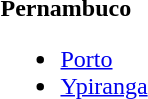<table>
<tr>
<td><strong>Pernambuco</strong><br><ul><li><a href='#'>Porto</a></li><li><a href='#'>Ypiranga</a></li></ul></td>
</tr>
</table>
